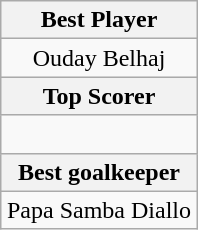<table class="wikitable" style="margin:auto;text-align:center">
<tr>
<th>Best Player</th>
</tr>
<tr>
<td> Ouday Belhaj</td>
</tr>
<tr>
<th>Top Scorer</th>
</tr>
<tr>
<td> <br></td>
</tr>
<tr>
<th>Best goalkeeper</th>
</tr>
<tr>
<td> Papa Samba Diallo</td>
</tr>
</table>
